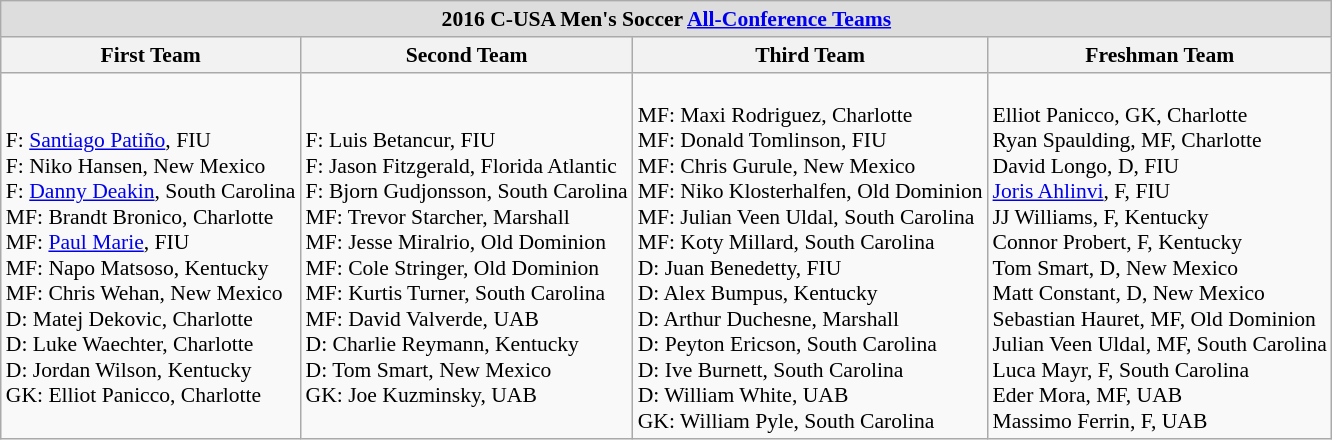<table class="wikitable" style="white-space:nowrap; font-size:90%;">
<tr>
<td colspan="8" style="text-align:center; background:#ddd;"><strong>2016 C-USA Men's Soccer <a href='#'>All-Conference Teams</a></strong></td>
</tr>
<tr>
<th>First Team</th>
<th>Second Team</th>
<th>Third Team</th>
<th>Freshman Team</th>
</tr>
<tr>
<td><br>F: <a href='#'>Santiago Patiño</a>, FIU<br>
F: Niko Hansen, New Mexico<br>
F: <a href='#'>Danny Deakin</a>, South Carolina<br>
MF: Brandt Bronico, Charlotte<br>
MF: <a href='#'>Paul Marie</a>, FIU<br>
MF: Napo Matsoso, Kentucky<br>
MF: Chris Wehan, New Mexico<br>
D: Matej Dekovic, Charlotte<br>
D: Luke Waechter, Charlotte<br>
D: Jordan Wilson, Kentucky<br>
GK: Elliot Panicco, Charlotte</td>
<td><br>F: Luis Betancur, FIU<br>
F: Jason Fitzgerald, Florida Atlantic<br>
F: Bjorn Gudjonsson, South Carolina<br>
MF: Trevor Starcher, Marshall<br>
MF: Jesse Miralrio, Old Dominion<br>
MF: Cole Stringer, Old Dominion<br>
MF: Kurtis Turner, South Carolina<br>
MF: David Valverde, UAB<br>
D: Charlie Reymann, Kentucky<br>
D: Tom Smart, New Mexico<br>
GK: Joe Kuzminsky, UAB</td>
<td><br>MF: Maxi Rodriguez, Charlotte<br>
MF: Donald Tomlinson, FIU<br>
MF: Chris Gurule, New Mexico<br>
MF: Niko Klosterhalfen, Old Dominion<br>
MF: Julian Veen Uldal, South Carolina<br>
MF: Koty Millard, South Carolina<br>
D: Juan Benedetty, FIU<br>
D: Alex Bumpus, Kentucky<br>
D: Arthur Duchesne, Marshall<br>
D: Peyton Ericson, South Carolina<br>
D: Ive Burnett, South Carolina<br>
D: William White, UAB<br>
GK: William Pyle, South Carolina</td>
<td><br>Elliot Panicco, GK, Charlotte<br>
Ryan Spaulding, MF, Charlotte<br>
David Longo, D, FIU<br>
<a href='#'>Joris Ahlinvi</a>, F, FIU<br>
JJ Williams, F, Kentucky<br>
Connor Probert, F, Kentucky<br>
Tom Smart, D, New Mexico<br>
Matt Constant, D, New Mexico<br>
Sebastian Hauret, MF, Old Dominion<br>
Julian Veen Uldal, MF, South Carolina<br>
Luca Mayr, F, South Carolina<br>
Eder Mora, MF, UAB<br>
Massimo Ferrin, F, UAB</td>
</tr>
</table>
